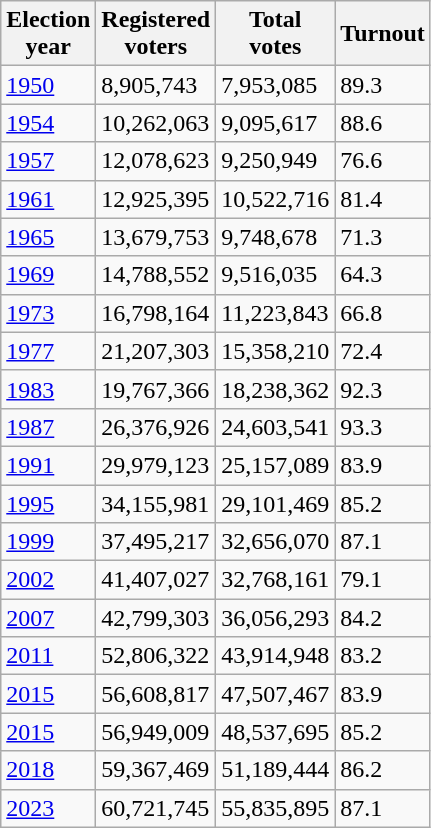<table class="wikitable">
<tr>
<th>Election<br>year</th>
<th>Registered<br>voters</th>
<th>Total<br>votes</th>
<th>Turnout</th>
</tr>
<tr>
<td><a href='#'>1950</a></td>
<td>8,905,743</td>
<td>7,953,085</td>
<td>89.3</td>
</tr>
<tr>
<td><a href='#'>1954</a></td>
<td>10,262,063</td>
<td>9,095,617</td>
<td>88.6</td>
</tr>
<tr>
<td><a href='#'>1957</a></td>
<td>12,078,623</td>
<td>9,250,949</td>
<td>76.6</td>
</tr>
<tr>
<td><a href='#'>1961</a></td>
<td>12,925,395</td>
<td>10,522,716</td>
<td>81.4</td>
</tr>
<tr>
<td><a href='#'>1965</a></td>
<td>13,679,753</td>
<td>9,748,678</td>
<td>71.3</td>
</tr>
<tr>
<td><a href='#'>1969</a></td>
<td>14,788,552</td>
<td>9,516,035</td>
<td>64.3</td>
</tr>
<tr>
<td><a href='#'>1973</a></td>
<td>16,798,164</td>
<td>11,223,843</td>
<td>66.8</td>
</tr>
<tr>
<td><a href='#'>1977</a></td>
<td>21,207,303</td>
<td>15,358,210</td>
<td>72.4</td>
</tr>
<tr>
<td><a href='#'>1983</a></td>
<td>19,767,366</td>
<td>18,238,362</td>
<td>92.3</td>
</tr>
<tr>
<td><a href='#'>1987</a></td>
<td>26,376,926</td>
<td>24,603,541</td>
<td>93.3</td>
</tr>
<tr>
<td><a href='#'>1991</a></td>
<td>29,979,123</td>
<td>25,157,089</td>
<td>83.9</td>
</tr>
<tr>
<td><a href='#'>1995</a></td>
<td>34,155,981</td>
<td>29,101,469</td>
<td>85.2</td>
</tr>
<tr>
<td><a href='#'>1999</a></td>
<td>37,495,217</td>
<td>32,656,070</td>
<td>87.1</td>
</tr>
<tr>
<td><a href='#'>2002</a></td>
<td>41,407,027</td>
<td>32,768,161</td>
<td>79.1</td>
</tr>
<tr>
<td><a href='#'>2007</a></td>
<td>42,799,303</td>
<td>36,056,293</td>
<td>84.2</td>
</tr>
<tr>
<td><a href='#'>2011</a></td>
<td>52,806,322</td>
<td>43,914,948</td>
<td>83.2</td>
</tr>
<tr>
<td><a href='#'>2015</a></td>
<td>56,608,817</td>
<td>47,507,467</td>
<td>83.9</td>
</tr>
<tr>
<td><a href='#'>2015</a></td>
<td>56,949,009</td>
<td>48,537,695</td>
<td>85.2</td>
</tr>
<tr>
<td><a href='#'>2018</a></td>
<td>59,367,469</td>
<td>51,189,444</td>
<td>86.2</td>
</tr>
<tr>
<td><a href='#'>2023</a></td>
<td>60,721,745</td>
<td>55,835,895</td>
<td>87.1</td>
</tr>
</table>
